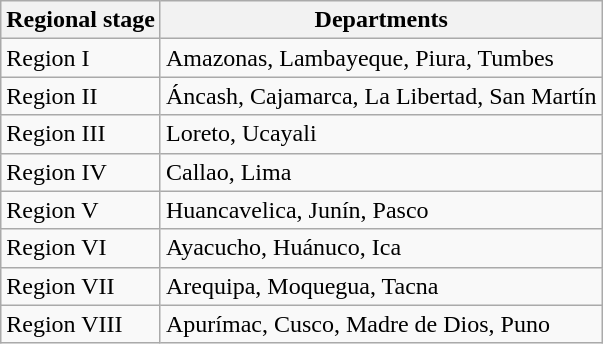<table class="wikitable">
<tr>
<th>Regional stage</th>
<th>Departments</th>
</tr>
<tr>
<td>Region I</td>
<td>Amazonas, Lambayeque, Piura, Tumbes</td>
</tr>
<tr>
<td>Region II</td>
<td>Áncash, Cajamarca, La Libertad, San Martín</td>
</tr>
<tr>
<td>Region III</td>
<td>Loreto, Ucayali</td>
</tr>
<tr>
<td>Region IV</td>
<td>Callao, Lima</td>
</tr>
<tr>
<td>Region V</td>
<td>Huancavelica, Junín, Pasco</td>
</tr>
<tr>
<td>Region VI</td>
<td>Ayacucho, Huánuco, Ica</td>
</tr>
<tr>
<td>Region VII</td>
<td>Arequipa, Moquegua, Tacna</td>
</tr>
<tr>
<td>Region VIII</td>
<td>Apurímac, Cusco, Madre de Dios, Puno</td>
</tr>
</table>
